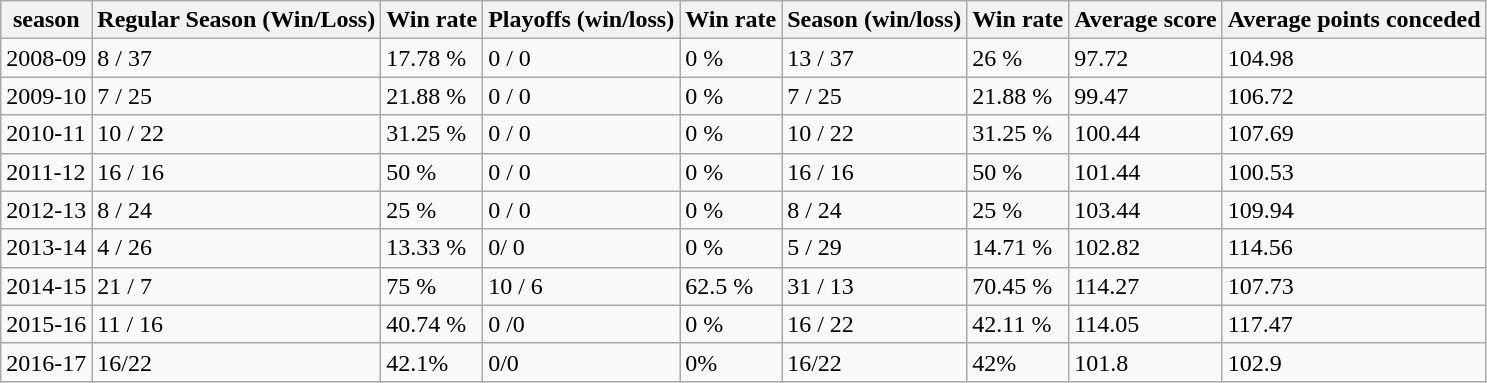<table class="wikitable">
<tr>
<th>season</th>
<th>Regular Season (Win/Loss)</th>
<th>Win rate</th>
<th>Playoffs (win/loss)</th>
<th>Win rate</th>
<th>Season (win/loss)</th>
<th>Win rate</th>
<th>Average score</th>
<th>Average points conceded</th>
</tr>
<tr>
<td>2008-09</td>
<td>8 / 37</td>
<td>17.78 %</td>
<td>0 / 0</td>
<td>0 %</td>
<td>13 / 37</td>
<td>26 %</td>
<td>97.72</td>
<td>104.98</td>
</tr>
<tr>
<td>2009-10</td>
<td>7 / 25</td>
<td>21.88 %</td>
<td>0 / 0</td>
<td>0 %</td>
<td>7 / 25</td>
<td>21.88 %</td>
<td>99.47</td>
<td>106.72</td>
</tr>
<tr>
<td>2010-11</td>
<td>10 / 22</td>
<td>31.25 %</td>
<td>0 / 0</td>
<td>0 %</td>
<td>10 / 22</td>
<td>31.25 %</td>
<td>100.44</td>
<td>107.69</td>
</tr>
<tr>
<td>2011-12</td>
<td>16 / 16</td>
<td>50 %</td>
<td>0 / 0</td>
<td>0 %</td>
<td>16 / 16</td>
<td>50 %</td>
<td>101.44</td>
<td>100.53</td>
</tr>
<tr>
<td>2012-13</td>
<td>8 / 24</td>
<td>25 %</td>
<td>0 / 0</td>
<td>0 %</td>
<td>8 / 24</td>
<td>25 %</td>
<td>103.44</td>
<td>109.94</td>
</tr>
<tr>
<td>2013-14</td>
<td>4 / 26</td>
<td>13.33 %</td>
<td>0/ 0</td>
<td>0 %</td>
<td>5 / 29</td>
<td>14.71 %</td>
<td>102.82</td>
<td>114.56</td>
</tr>
<tr>
<td>2014-15</td>
<td>21 / 7</td>
<td>75 %</td>
<td>10 / 6</td>
<td>62.5 %</td>
<td>31 / 13</td>
<td>70.45 %</td>
<td>114.27</td>
<td>107.73</td>
</tr>
<tr>
<td>2015-16</td>
<td>11 / 16</td>
<td>40.74 %</td>
<td>0 /0</td>
<td>0 %</td>
<td>16 / 22</td>
<td>42.11 %</td>
<td>114.05</td>
<td>117.47</td>
</tr>
<tr>
<td>2016-17</td>
<td>16/22</td>
<td>42.1%</td>
<td>0/0</td>
<td>0%</td>
<td>16/22</td>
<td>42%</td>
<td>101.8</td>
<td>102.9</td>
</tr>
</table>
